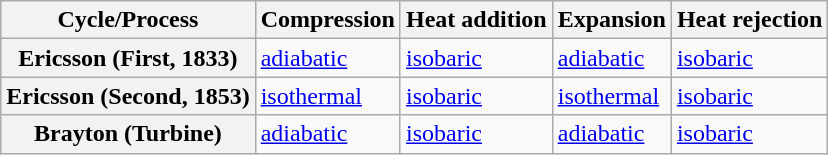<table class="wikitable">
<tr>
<th>Cycle/Process</th>
<th>Compression</th>
<th>Heat addition</th>
<th>Expansion</th>
<th>Heat rejection</th>
</tr>
<tr>
<th>Ericsson (First, 1833)</th>
<td><a href='#'>adiabatic</a></td>
<td><a href='#'>isobaric</a></td>
<td><a href='#'>adiabatic</a></td>
<td><a href='#'>isobaric</a></td>
</tr>
<tr>
<th>Ericsson (Second, 1853)</th>
<td><a href='#'>isothermal</a></td>
<td><a href='#'>isobaric</a></td>
<td><a href='#'>isothermal</a></td>
<td><a href='#'>isobaric</a></td>
</tr>
<tr>
<th>Brayton (Turbine)</th>
<td><a href='#'>adiabatic</a></td>
<td><a href='#'>isobaric</a></td>
<td><a href='#'>adiabatic</a></td>
<td><a href='#'>isobaric</a></td>
</tr>
</table>
